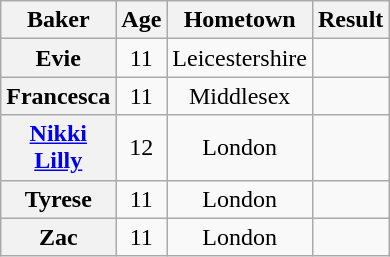<table class="wikitable sortable" style="display:inline-table; text-align:center">
<tr>
<th scope="col">Baker</th>
<th scope="col">Age</th>
<th scope="col">Hometown</th>
<th scope="col">Result</th>
</tr>
<tr>
<th scope="row">Evie</th>
<td>11</td>
<td>Leicestershire</td>
<td></td>
</tr>
<tr>
<th scope="row">Francesca</th>
<td>11</td>
<td>Middlesex</td>
<td></td>
</tr>
<tr>
<th scope="row"><a href='#'>Nikki<br>Lilly</a></th>
<td>12</td>
<td>London</td>
<td></td>
</tr>
<tr>
<th scope="row">Tyrese</th>
<td>11</td>
<td>London</td>
<td></td>
</tr>
<tr>
<th scope="row">Zac</th>
<td>11</td>
<td>London</td>
<td></td>
</tr>
</table>
